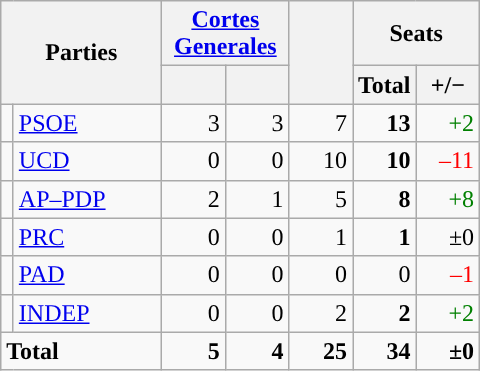<table class="wikitable" style="text-align:right;">
<tr>
<th rowspan="2" colspan="2" width="100">Parties</th>
<th colspan="2"><a href='#'>Cortes Generales</a></th>
<th rowspan="2" width="35"><a href='#'></a></th>
<th colspan="2">Seats</th>
</tr>
<tr>
<th width="35"></th>
<th width="35"></th>
<th width="35">Total</th>
<th width="35">+/−</th>
</tr>
<tr>
<td style="color:inherit;background:"></td>
<td align="left"><a href='#'>PSOE</a></td>
<td>3</td>
<td>3</td>
<td>7</td>
<td><strong>13</strong></td>
<td style="color:green;">+2</td>
</tr>
<tr>
<td width="1" style="color:inherit;background:"></td>
<td align="left"><a href='#'>UCD</a></td>
<td>0</td>
<td>0</td>
<td>10</td>
<td><strong>10</strong></td>
<td style="color:red;">–11</td>
</tr>
<tr>
<td style="color:inherit;background:"></td>
<td align="left"><a href='#'>AP–PDP</a></td>
<td>2</td>
<td>1</td>
<td>5</td>
<td><strong>8</strong></td>
<td style="color:green;">+8</td>
</tr>
<tr>
<td style="color:inherit;background:"></td>
<td align="left"><a href='#'>PRC</a></td>
<td>0</td>
<td>0</td>
<td>1</td>
<td><strong>1</strong></td>
<td>±0</td>
</tr>
<tr>
<td style="color:inherit;background:"></td>
<td align="left"><a href='#'>PAD</a></td>
<td>0</td>
<td>0</td>
<td>0</td>
<td>0</td>
<td style="color:red;">–1</td>
</tr>
<tr>
<td style="color:inherit;background:"></td>
<td align="left"><a href='#'>INDEP</a></td>
<td>0</td>
<td>0</td>
<td>2</td>
<td><strong>2</strong></td>
<td style="color:green;">+2</td>
</tr>
<tr style="font-weight:bold;">
<td align="left" colspan="2">Total</td>
<td>5</td>
<td>4</td>
<td>25</td>
<td>34</td>
<td>±0</td>
</tr>
</table>
